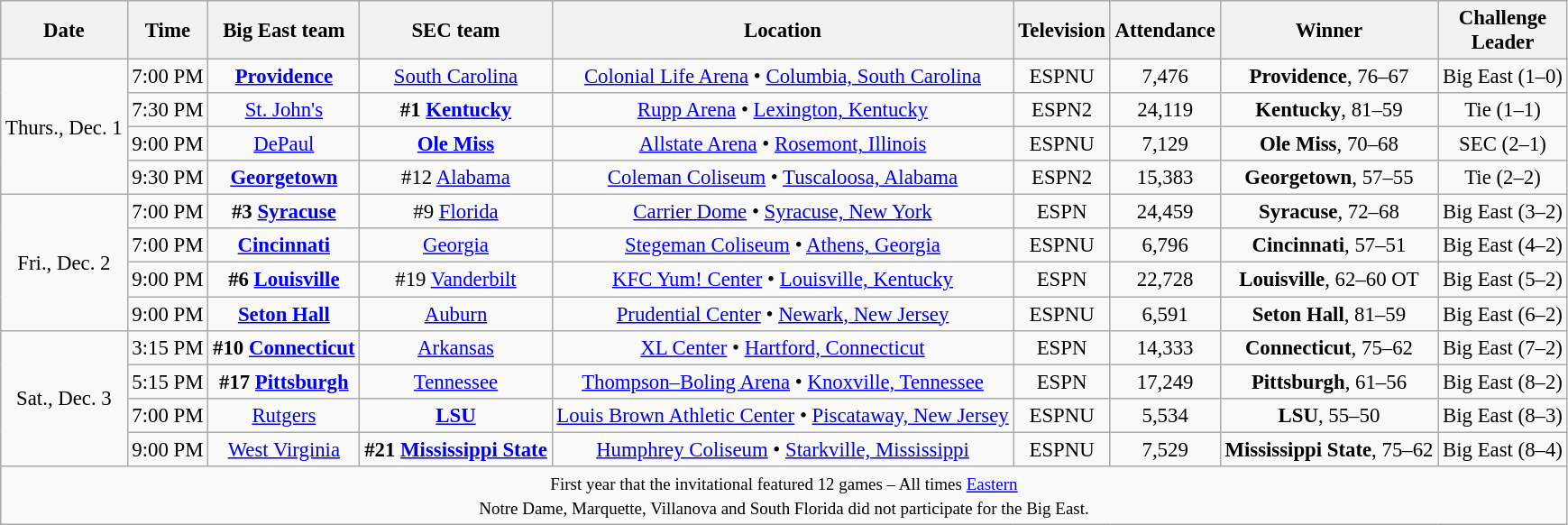<table class="wikitable" style="font-size: 95%; text-align:center;">
<tr>
<th>Date</th>
<th>Time</th>
<th>Big East team</th>
<th>SEC team</th>
<th>Location</th>
<th>Television</th>
<th>Attendance</th>
<th>Winner</th>
<th>Challenge<br>Leader</th>
</tr>
<tr>
<td rowspan=4>Thurs., Dec. 1</td>
<td>7:00 PM</td>
<td><strong><a href='#'>Providence</a></strong></td>
<td><a href='#'>South Carolina</a></td>
<td><a href='#'>Colonial Life Arena</a> • <a href='#'>Columbia, South Carolina</a></td>
<td>ESPNU</td>
<td>7,476</td>
<td><strong>Providence</strong>, 76–67</td>
<td>Big East (1–0)</td>
</tr>
<tr>
<td>7:30 PM</td>
<td><a href='#'>St. John's</a></td>
<td><strong>#1 <a href='#'>Kentucky</a></strong></td>
<td><a href='#'>Rupp Arena</a> • <a href='#'>Lexington, Kentucky</a></td>
<td>ESPN2</td>
<td>24,119</td>
<td><strong>Kentucky</strong>, 81–59</td>
<td>Tie (1–1)</td>
</tr>
<tr>
<td>9:00 PM</td>
<td><a href='#'>DePaul</a></td>
<td><strong><a href='#'>Ole Miss</a></strong></td>
<td><a href='#'>Allstate Arena</a> • <a href='#'>Rosemont, Illinois</a></td>
<td>ESPNU</td>
<td>7,129</td>
<td><strong>Ole Miss</strong>, 70–68</td>
<td>SEC (2–1)</td>
</tr>
<tr>
<td>9:30 PM</td>
<td><strong><a href='#'>Georgetown</a></strong></td>
<td>#12 <a href='#'>Alabama</a></td>
<td><a href='#'>Coleman Coliseum</a> • <a href='#'>Tuscaloosa, Alabama</a></td>
<td>ESPN2</td>
<td>15,383</td>
<td><strong>Georgetown</strong>, 57–55</td>
<td>Tie (2–2)</td>
</tr>
<tr>
<td rowspan=4>Fri., Dec. 2</td>
<td>7:00 PM</td>
<td><strong>#3 <a href='#'>Syracuse</a></strong></td>
<td>#9 <a href='#'>Florida</a></td>
<td><a href='#'>Carrier Dome</a> • <a href='#'>Syracuse, New York</a></td>
<td>ESPN</td>
<td>24,459</td>
<td><strong>Syracuse</strong>, 72–68</td>
<td>Big East (3–2)</td>
</tr>
<tr>
<td>7:00 PM</td>
<td><strong><a href='#'>Cincinnati</a></strong></td>
<td><a href='#'>Georgia</a></td>
<td><a href='#'>Stegeman Coliseum</a> • <a href='#'>Athens, Georgia</a></td>
<td>ESPNU</td>
<td>6,796</td>
<td><strong>Cincinnati</strong>, 57–51</td>
<td>Big East (4–2)</td>
</tr>
<tr>
<td>9:00 PM</td>
<td><strong>#6 <a href='#'>Louisville</a></strong></td>
<td>#19 <a href='#'>Vanderbilt</a></td>
<td><a href='#'>KFC Yum! Center</a> • <a href='#'>Louisville, Kentucky</a></td>
<td>ESPN</td>
<td>22,728</td>
<td><strong>Louisville</strong>, 62–60 OT</td>
<td>Big East (5–2)</td>
</tr>
<tr>
<td>9:00 PM</td>
<td><strong><a href='#'>Seton Hall</a></strong></td>
<td><a href='#'>Auburn</a></td>
<td><a href='#'>Prudential Center</a> • <a href='#'>Newark, New Jersey</a></td>
<td>ESPNU</td>
<td>6,591</td>
<td><strong>Seton Hall</strong>, 81–59</td>
<td>Big East (6–2)</td>
</tr>
<tr>
<td rowspan=4>Sat., Dec. 3</td>
<td>3:15 PM</td>
<td><strong>#10 <a href='#'>Connecticut</a></strong></td>
<td><a href='#'>Arkansas</a></td>
<td><a href='#'>XL Center</a> • <a href='#'>Hartford, Connecticut</a></td>
<td>ESPN</td>
<td>14,333</td>
<td><strong>Connecticut</strong>, 75–62</td>
<td>Big East (7–2)</td>
</tr>
<tr>
<td>5:15 PM</td>
<td><strong>#17 <a href='#'>Pittsburgh</a></strong></td>
<td><a href='#'>Tennessee</a></td>
<td><a href='#'>Thompson–Boling Arena</a> • <a href='#'>Knoxville, Tennessee</a></td>
<td>ESPN</td>
<td>17,249</td>
<td><strong>Pittsburgh</strong>, 61–56</td>
<td>Big East (8–2)</td>
</tr>
<tr>
<td>7:00 PM</td>
<td><a href='#'>Rutgers</a></td>
<td><strong><a href='#'>LSU</a></strong></td>
<td><a href='#'>Louis Brown Athletic Center</a> • <a href='#'>Piscataway, New Jersey</a></td>
<td>ESPNU</td>
<td>5,534</td>
<td><strong>LSU</strong>, 55–50</td>
<td>Big East (8–3)</td>
</tr>
<tr>
<td>9:00 PM</td>
<td><a href='#'>West Virginia</a></td>
<td><strong>#21 <a href='#'>Mississippi State</a></strong></td>
<td><a href='#'>Humphrey Coliseum</a> • <a href='#'>Starkville, Mississippi</a></td>
<td>ESPNU</td>
<td>7,529</td>
<td><strong>Mississippi State</strong>, 75–62 </td>
<td>Big East (8–4)</td>
</tr>
<tr>
<td colspan="9" style="text-align:center;"><small>First year that the invitational featured 12 games – All times <a href='#'>Eastern</a> <br>Notre Dame, Marquette, Villanova and South Florida did not participate for the Big East. </small></td>
</tr>
</table>
